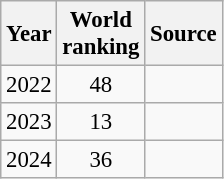<table class="wikitable" style="text-align:center; font-size: 95%;">
<tr>
<th>Year</th>
<th>World<br>ranking</th>
<th>Source</th>
</tr>
<tr>
<td>2022</td>
<td>48</td>
<td></td>
</tr>
<tr>
<td>2023</td>
<td>13</td>
<td></td>
</tr>
<tr>
<td>2024</td>
<td>36</td>
<td></td>
</tr>
</table>
